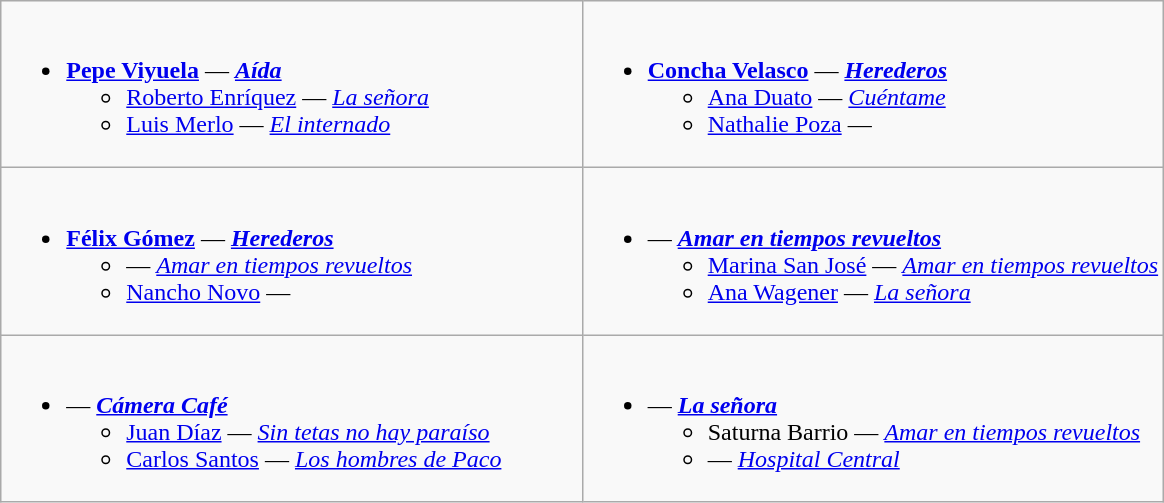<table class=wikitable>
<tr>
<td style="vertical-align:top;" width="50%"><br><ul><li><strong><a href='#'>Pepe Viyuela</a></strong> — <strong><em><a href='#'>Aída</a></em></strong><ul><li><a href='#'>Roberto Enríquez</a> — <em><a href='#'>La señora</a></em></li><li><a href='#'>Luis Merlo</a> — <em><a href='#'>El internado</a></em></li></ul></li></ul></td>
<td style="vertical-align:top;" width="50%"><br><ul><li><strong><a href='#'>Concha Velasco</a></strong> — <strong><em><a href='#'>Herederos</a></em></strong><ul><li><a href='#'>Ana Duato</a> — <em><a href='#'>Cuéntame</a></em></li><li><a href='#'>Nathalie Poza</a> — <em></em></li></ul></li></ul></td>
</tr>
<tr>
<td style="vertical-align:top;" width="50%"><br><ul><li><strong><a href='#'>Félix Gómez</a></strong> — <strong><em><a href='#'>Herederos</a></em></strong><ul><li> — <em><a href='#'>Amar en tiempos revueltos</a></em></li><li><a href='#'>Nancho Novo</a> — <em></em></li></ul></li></ul></td>
<td style="vertical-align:top;" width="50%"><br><ul><li><strong></strong> — <strong><em><a href='#'>Amar en tiempos revueltos</a></em></strong><ul><li><a href='#'>Marina San José</a> — <em><a href='#'>Amar en tiempos revueltos</a></em></li><li><a href='#'>Ana Wagener</a> — <em><a href='#'>La señora</a></em></li></ul></li></ul></td>
</tr>
<tr>
<td style="vertical-align:top;" width="50%"><br><ul><li><strong></strong> — <strong><em><a href='#'>Cámera Café</a></em></strong><ul><li><a href='#'>Juan Díaz</a> — <em><a href='#'>Sin tetas no hay paraíso</a></em></li><li><a href='#'>Carlos Santos</a> — <em><a href='#'>Los hombres de Paco</a></em></li></ul></li></ul></td>
<td style="vertical-align:top;" width="50%"><br><ul><li><strong></strong> — <strong><em><a href='#'>La señora</a></em></strong><ul><li>Saturna Barrio — <em><a href='#'>Amar en tiempos revueltos</a></em></li><li> — <em><a href='#'>Hospital Central</a></em></li></ul></li></ul></td>
</tr>
</table>
